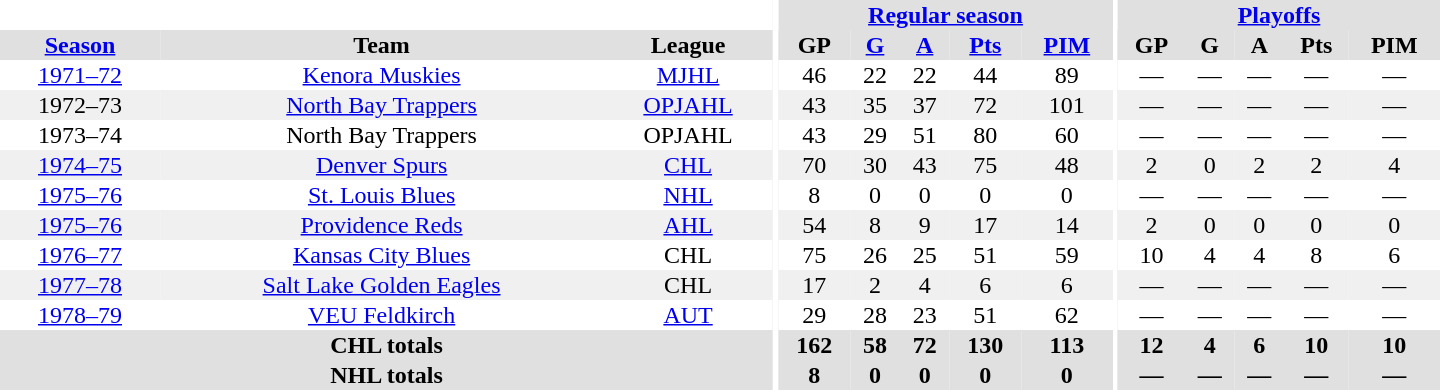<table border="0" cellpadding="1" cellspacing="0" style="text-align:center; width:60em">
<tr bgcolor="#e0e0e0">
<th colspan="3" bgcolor="#ffffff"></th>
<th rowspan="100" bgcolor="#ffffff"></th>
<th colspan="5"><a href='#'>Regular season</a></th>
<th rowspan="100" bgcolor="#ffffff"></th>
<th colspan="5"><a href='#'>Playoffs</a></th>
</tr>
<tr bgcolor="#e0e0e0">
<th><a href='#'>Season</a></th>
<th>Team</th>
<th>League</th>
<th>GP</th>
<th><a href='#'>G</a></th>
<th><a href='#'>A</a></th>
<th><a href='#'>Pts</a></th>
<th><a href='#'>PIM</a></th>
<th>GP</th>
<th>G</th>
<th>A</th>
<th>Pts</th>
<th>PIM</th>
</tr>
<tr>
<td><a href='#'>1971–72</a></td>
<td><a href='#'>Kenora Muskies</a></td>
<td><a href='#'>MJHL</a></td>
<td>46</td>
<td>22</td>
<td>22</td>
<td>44</td>
<td>89</td>
<td>—</td>
<td>—</td>
<td>—</td>
<td>—</td>
<td>—</td>
</tr>
<tr bgcolor="#f0f0f0">
<td>1972–73</td>
<td><a href='#'>North Bay Trappers</a></td>
<td><a href='#'>OPJAHL</a></td>
<td>43</td>
<td>35</td>
<td>37</td>
<td>72</td>
<td>101</td>
<td>—</td>
<td>—</td>
<td>—</td>
<td>—</td>
<td>—</td>
</tr>
<tr>
<td>1973–74</td>
<td>North Bay Trappers</td>
<td>OPJAHL</td>
<td>43</td>
<td>29</td>
<td>51</td>
<td>80</td>
<td>60</td>
<td>—</td>
<td>—</td>
<td>—</td>
<td>—</td>
<td>—</td>
</tr>
<tr bgcolor="#f0f0f0">
<td><a href='#'>1974–75</a></td>
<td><a href='#'>Denver Spurs</a></td>
<td><a href='#'>CHL</a></td>
<td>70</td>
<td>30</td>
<td>43</td>
<td>75</td>
<td>48</td>
<td>2</td>
<td>0</td>
<td>2</td>
<td>2</td>
<td>4</td>
</tr>
<tr>
<td><a href='#'>1975–76</a></td>
<td><a href='#'>St. Louis Blues</a></td>
<td><a href='#'>NHL</a></td>
<td>8</td>
<td>0</td>
<td>0</td>
<td>0</td>
<td>0</td>
<td>—</td>
<td>—</td>
<td>—</td>
<td>—</td>
<td>—</td>
</tr>
<tr bgcolor="#f0f0f0">
<td><a href='#'>1975–76</a></td>
<td><a href='#'>Providence Reds</a></td>
<td><a href='#'>AHL</a></td>
<td>54</td>
<td>8</td>
<td>9</td>
<td>17</td>
<td>14</td>
<td>2</td>
<td>0</td>
<td>0</td>
<td>0</td>
<td>0</td>
</tr>
<tr>
<td><a href='#'>1976–77</a></td>
<td><a href='#'>Kansas City Blues</a></td>
<td>CHL</td>
<td>75</td>
<td>26</td>
<td>25</td>
<td>51</td>
<td>59</td>
<td>10</td>
<td>4</td>
<td>4</td>
<td>8</td>
<td>6</td>
</tr>
<tr bgcolor="#f0f0f0">
<td><a href='#'>1977–78</a></td>
<td><a href='#'>Salt Lake Golden Eagles</a></td>
<td>CHL</td>
<td>17</td>
<td>2</td>
<td>4</td>
<td>6</td>
<td>6</td>
<td>—</td>
<td>—</td>
<td>—</td>
<td>—</td>
<td>—</td>
</tr>
<tr>
<td><a href='#'>1978–79</a></td>
<td><a href='#'>VEU Feldkirch</a></td>
<td><a href='#'>AUT</a></td>
<td>29</td>
<td>28</td>
<td>23</td>
<td>51</td>
<td>62</td>
<td>—</td>
<td>—</td>
<td>—</td>
<td>—</td>
<td>—</td>
</tr>
<tr bgcolor="#e0e0e0">
<th colspan="3">CHL totals</th>
<th>162</th>
<th>58</th>
<th>72</th>
<th>130</th>
<th>113</th>
<th>12</th>
<th>4</th>
<th>6</th>
<th>10</th>
<th>10</th>
</tr>
<tr bgcolor="#e0e0e0">
<th colspan="3">NHL totals</th>
<th>8</th>
<th>0</th>
<th>0</th>
<th>0</th>
<th>0</th>
<th>—</th>
<th>—</th>
<th>—</th>
<th>—</th>
<th>—</th>
</tr>
</table>
